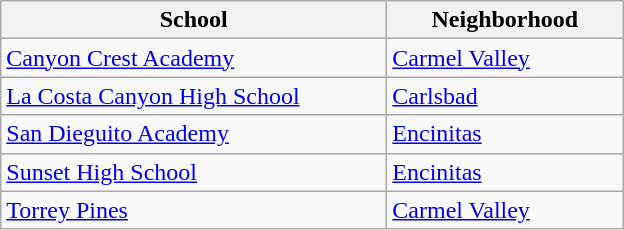<table class="wikitable">
<tr>
<th width="250">School</th>
<th width="150">Neighborhood</th>
</tr>
<tr>
<td><a href='#'>Canyon Crest Academy</a></td>
<td><a href='#'>Carmel Valley</a></td>
</tr>
<tr>
<td><a href='#'>La Costa Canyon High School</a></td>
<td><a href='#'>Carlsbad</a></td>
</tr>
<tr>
<td><a href='#'>San Dieguito Academy</a></td>
<td><a href='#'>Encinitas</a></td>
</tr>
<tr>
<td><a href='#'>Sunset High School</a></td>
<td><a href='#'>Encinitas</a></td>
</tr>
<tr>
<td><a href='#'>Torrey Pines</a></td>
<td><a href='#'>Carmel Valley</a></td>
</tr>
</table>
